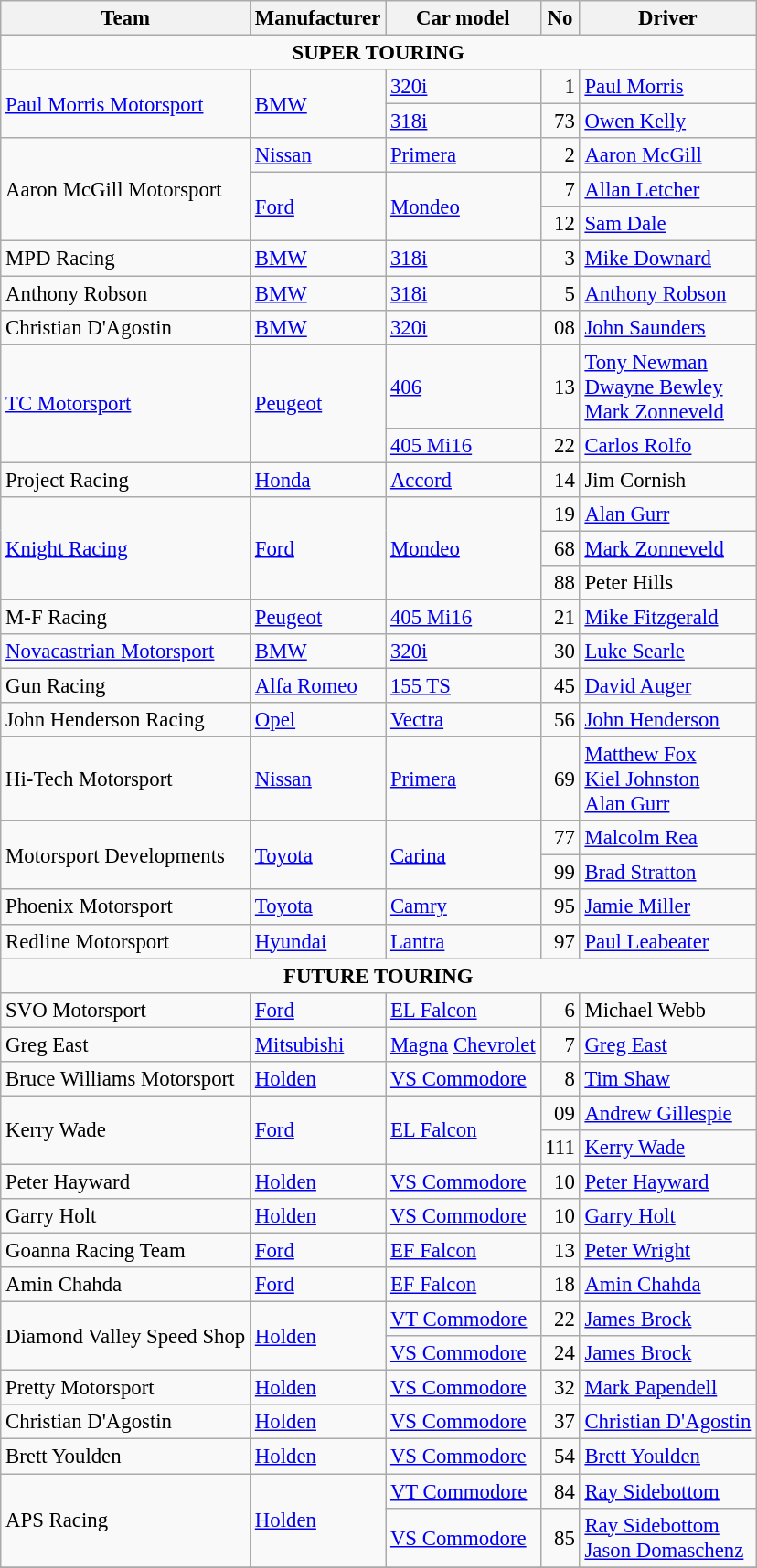<table class="wikitable" style="font-size: 95%;">
<tr>
<th>Team</th>
<th>Manufacturer</th>
<th>Car model</th>
<th>No</th>
<th>Driver</th>
</tr>
<tr>
<td colspan="5" align="center"><strong>SUPER TOURING</strong></td>
</tr>
<tr>
<td rowspan=2><a href='#'>Paul Morris Motorsport</a></td>
<td rowspan=2><a href='#'>BMW</a></td>
<td><a href='#'>320i</a></td>
<td align="right">1</td>
<td> <a href='#'>Paul Morris</a></td>
</tr>
<tr>
<td><a href='#'>318i</a></td>
<td align="right">73</td>
<td> <a href='#'>Owen Kelly</a></td>
</tr>
<tr>
<td rowspan=3>Aaron McGill Motorsport</td>
<td><a href='#'>Nissan</a></td>
<td><a href='#'>Primera</a></td>
<td align="right">2</td>
<td> <a href='#'>Aaron McGill</a></td>
</tr>
<tr>
<td rowspan=2><a href='#'>Ford</a></td>
<td rowspan=2><a href='#'>Mondeo</a></td>
<td align="right">7</td>
<td> <a href='#'>Allan Letcher</a></td>
</tr>
<tr>
<td align="right">12</td>
<td> <a href='#'>Sam Dale</a></td>
</tr>
<tr>
<td>MPD Racing</td>
<td><a href='#'>BMW</a></td>
<td><a href='#'>318i</a></td>
<td align="right">3</td>
<td> <a href='#'>Mike Downard</a></td>
</tr>
<tr>
<td>Anthony Robson</td>
<td><a href='#'>BMW</a></td>
<td><a href='#'>318i</a></td>
<td align="right">5</td>
<td> <a href='#'>Anthony Robson</a></td>
</tr>
<tr>
<td>Christian D'Agostin</td>
<td><a href='#'>BMW</a></td>
<td><a href='#'>320i</a></td>
<td align="right">08</td>
<td> <a href='#'>John Saunders</a></td>
</tr>
<tr>
<td rowspan=2><a href='#'>TC Motorsport</a></td>
<td rowspan=2><a href='#'>Peugeot</a></td>
<td><a href='#'>406</a></td>
<td align="right">13</td>
<td> <a href='#'>Tony Newman</a><br> <a href='#'>Dwayne Bewley</a><br> <a href='#'>Mark Zonneveld</a></td>
</tr>
<tr>
<td><a href='#'>405 Mi16</a></td>
<td align="right">22</td>
<td> <a href='#'>Carlos Rolfo</a></td>
</tr>
<tr>
<td>Project Racing</td>
<td><a href='#'>Honda</a></td>
<td><a href='#'>Accord</a></td>
<td align="right">14</td>
<td> Jim Cornish</td>
</tr>
<tr>
<td rowspan=3><a href='#'>Knight Racing</a></td>
<td rowspan=3><a href='#'>Ford</a></td>
<td rowspan=3><a href='#'>Mondeo</a></td>
<td align="right">19</td>
<td> <a href='#'>Alan Gurr</a></td>
</tr>
<tr>
<td align="right">68</td>
<td> <a href='#'>Mark Zonneveld</a></td>
</tr>
<tr>
<td align="right">88</td>
<td> Peter Hills</td>
</tr>
<tr>
<td>M-F Racing</td>
<td><a href='#'>Peugeot</a></td>
<td><a href='#'>405 Mi16</a></td>
<td align="right">21</td>
<td> <a href='#'>Mike Fitzgerald</a></td>
</tr>
<tr>
<td><a href='#'>Novacastrian Motorsport</a></td>
<td><a href='#'>BMW</a></td>
<td><a href='#'>320i</a></td>
<td align="right">30</td>
<td> <a href='#'>Luke Searle</a></td>
</tr>
<tr>
<td>Gun Racing</td>
<td><a href='#'>Alfa Romeo</a></td>
<td><a href='#'>155 TS</a></td>
<td align="right">45</td>
<td> <a href='#'>David Auger</a></td>
</tr>
<tr>
<td>John Henderson Racing</td>
<td><a href='#'>Opel</a></td>
<td><a href='#'>Vectra</a></td>
<td align="right">56</td>
<td> <a href='#'>John Henderson</a></td>
</tr>
<tr>
<td>Hi-Tech Motorsport</td>
<td><a href='#'>Nissan</a></td>
<td><a href='#'>Primera</a></td>
<td align="right">69</td>
<td> <a href='#'>Matthew Fox</a><br> <a href='#'>Kiel Johnston</a><br> <a href='#'>Alan Gurr</a></td>
</tr>
<tr>
<td rowspan=2>Motorsport Developments</td>
<td rowspan=2><a href='#'>Toyota</a></td>
<td rowspan=2><a href='#'>Carina</a></td>
<td align="right">77</td>
<td> <a href='#'>Malcolm Rea</a></td>
</tr>
<tr>
<td align="right">99</td>
<td> <a href='#'>Brad Stratton</a></td>
</tr>
<tr>
<td>Phoenix Motorsport</td>
<td><a href='#'>Toyota</a></td>
<td><a href='#'>Camry</a></td>
<td align="right">95</td>
<td> <a href='#'>Jamie Miller</a></td>
</tr>
<tr>
<td>Redline Motorsport</td>
<td><a href='#'>Hyundai</a></td>
<td><a href='#'>Lantra</a></td>
<td align="right">97</td>
<td> <a href='#'>Paul Leabeater</a></td>
</tr>
<tr>
<td colspan="5" align="center"><strong>FUTURE TOURING</strong></td>
</tr>
<tr>
<td>SVO Motorsport</td>
<td><a href='#'>Ford</a></td>
<td><a href='#'>EL Falcon</a></td>
<td align="right">6</td>
<td> Michael Webb</td>
</tr>
<tr>
<td>Greg East</td>
<td><a href='#'>Mitsubishi</a></td>
<td><a href='#'>Magna</a> <a href='#'>Chevrolet</a></td>
<td align="right">7</td>
<td> <a href='#'>Greg East</a></td>
</tr>
<tr>
<td>Bruce Williams Motorsport</td>
<td><a href='#'>Holden</a></td>
<td><a href='#'>VS Commodore</a></td>
<td align="right">8</td>
<td> <a href='#'>Tim Shaw</a></td>
</tr>
<tr>
<td rowspan=2>Kerry Wade</td>
<td rowspan=2><a href='#'>Ford</a></td>
<td rowspan=2><a href='#'>EL Falcon</a></td>
<td align="right">09</td>
<td> <a href='#'>Andrew Gillespie</a></td>
</tr>
<tr>
<td align="right">111</td>
<td> <a href='#'>Kerry Wade</a></td>
</tr>
<tr>
<td>Peter Hayward</td>
<td><a href='#'>Holden</a></td>
<td><a href='#'>VS Commodore</a></td>
<td align="right">10</td>
<td> <a href='#'>Peter Hayward</a></td>
</tr>
<tr>
<td>Garry Holt</td>
<td><a href='#'>Holden</a></td>
<td><a href='#'>VS Commodore</a></td>
<td align="right">10</td>
<td> <a href='#'>Garry Holt</a></td>
</tr>
<tr>
<td>Goanna Racing Team</td>
<td><a href='#'>Ford</a></td>
<td><a href='#'>EF Falcon</a></td>
<td align="right">13</td>
<td> <a href='#'>Peter Wright</a></td>
</tr>
<tr>
<td>Amin Chahda</td>
<td><a href='#'>Ford</a></td>
<td><a href='#'>EF Falcon</a></td>
<td align="right">18</td>
<td> <a href='#'>Amin Chahda</a></td>
</tr>
<tr>
<td rowspan=2>Diamond Valley Speed Shop</td>
<td rowspan=2><a href='#'>Holden</a></td>
<td><a href='#'>VT Commodore</a></td>
<td align="right">22</td>
<td> <a href='#'>James Brock</a></td>
</tr>
<tr>
<td><a href='#'>VS Commodore</a></td>
<td align="right">24</td>
<td> <a href='#'>James Brock</a></td>
</tr>
<tr>
<td>Pretty Motorsport</td>
<td><a href='#'>Holden</a></td>
<td><a href='#'>VS Commodore</a></td>
<td align="right">32</td>
<td> <a href='#'>Mark Papendell</a></td>
</tr>
<tr>
<td>Christian D'Agostin</td>
<td><a href='#'>Holden</a></td>
<td><a href='#'>VS Commodore</a></td>
<td align="right">37</td>
<td> <a href='#'>Christian D'Agostin</a></td>
</tr>
<tr>
<td>Brett Youlden</td>
<td><a href='#'>Holden</a></td>
<td><a href='#'>VS Commodore</a></td>
<td align="right">54</td>
<td> <a href='#'>Brett Youlden</a></td>
</tr>
<tr>
<td rowspan=2>APS Racing</td>
<td rowspan=2><a href='#'>Holden</a></td>
<td><a href='#'>VT Commodore</a></td>
<td align="right">84</td>
<td> <a href='#'>Ray Sidebottom</a></td>
</tr>
<tr>
<td><a href='#'>VS Commodore</a></td>
<td align="right">85</td>
<td> <a href='#'>Ray Sidebottom</a><br> <a href='#'>Jason Domaschenz</a></td>
</tr>
<tr>
</tr>
</table>
